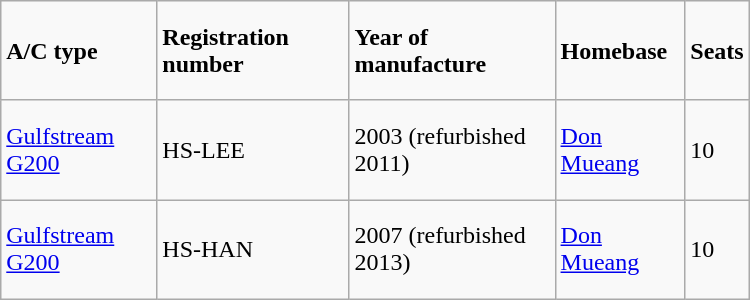<table class="wikitable sortable" style="text-align: left; width: 500px; height: 200px;">
<tr>
<td><strong>A/C type</strong></td>
<td><strong>Registration number</strong></td>
<td><strong>Year of manufacture</strong></td>
<td><strong>Homebase</strong></td>
<td><strong>Seats</strong></td>
</tr>
<tr>
<td><a href='#'>Gulfstream G200</a></td>
<td align="left">HS-LEE</td>
<td>2003 (refurbished 2011)</td>
<td><a href='#'>Don Mueang</a></td>
<td>10</td>
</tr>
<tr>
<td><a href='#'>Gulfstream G200</a></td>
<td align="left">HS-HAN</td>
<td>2007 (refurbished 2013)</td>
<td><a href='#'>Don Mueang</a></td>
<td>10</td>
</tr>
</table>
